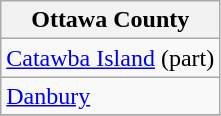<table class="wikitable">
<tr>
<th>Ottawa County</th>
</tr>
<tr>
<td><a href='#'>Catawba Island</a> (part)</td>
</tr>
<tr>
<td><a href='#'>Danbury</a></td>
</tr>
<tr>
</tr>
</table>
